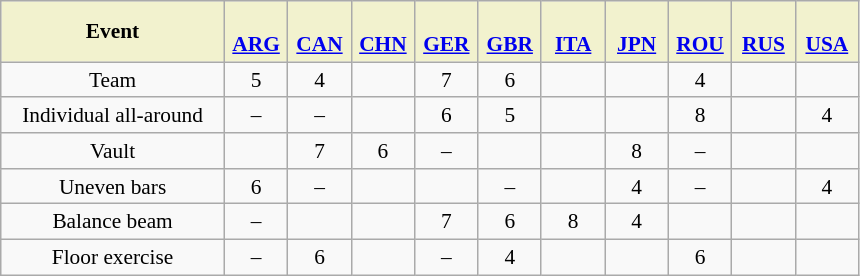<table class="wikitable" style="margin-top:0em; text-align:center; font-size:89%;">
<tr>
<th style="background-color:#f2f2ce; width:10.0em;">Event</th>
<th style="background-color:#f2f2ce; width:2.5em;"><br><a href='#'>ARG</a></th>
<th style="background-color:#f2f2ce; width:2.5em;"><br><a href='#'>CAN</a></th>
<th style="background-color:#f2f2ce; width:2.5em;"><br><a href='#'>CHN</a></th>
<th style="background-color:#f2f2ce; width:2.5em;"><br><a href='#'>GER</a></th>
<th style="background-color:#f2f2ce; width:2.5em;"><br><a href='#'>GBR</a></th>
<th style="background-color:#f2f2ce; width:2.5em;"><br><a href='#'>ITA</a></th>
<th style="background-color:#f2f2ce; width:2.5em;"><br><a href='#'>JPN</a></th>
<th style="background-color:#f2f2ce; width:2.5em;"><br><a href='#'>ROU</a></th>
<th style="background-color:#f2f2ce; width:2.5em;"><br><a href='#'>RUS</a></th>
<th style="background-color:#f2f2ce; width:2.5em;"><br><a href='#'>USA</a></th>
</tr>
<tr>
<td>Team</td>
<td>5</td>
<td>4</td>
<td></td>
<td>7</td>
<td>6</td>
<td></td>
<td></td>
<td>4</td>
<td></td>
<td></td>
</tr>
<tr>
<td>Individual all-around</td>
<td>–</td>
<td>–</td>
<td></td>
<td>6</td>
<td>5</td>
<td></td>
<td></td>
<td>8</td>
<td></td>
<td>4</td>
</tr>
<tr>
<td>Vault</td>
<td></td>
<td>7</td>
<td>6</td>
<td>–</td>
<td></td>
<td></td>
<td>8</td>
<td>–</td>
<td></td>
<td></td>
</tr>
<tr>
<td>Uneven bars</td>
<td>6</td>
<td>–</td>
<td></td>
<td></td>
<td>–</td>
<td></td>
<td>4</td>
<td>–</td>
<td></td>
<td>4</td>
</tr>
<tr>
<td>Balance beam</td>
<td>–</td>
<td></td>
<td></td>
<td>7</td>
<td>6</td>
<td>8</td>
<td>4</td>
<td></td>
<td></td>
<td></td>
</tr>
<tr>
<td>Floor exercise</td>
<td>–</td>
<td>6</td>
<td></td>
<td>–</td>
<td>4</td>
<td></td>
<td></td>
<td>6</td>
<td></td>
<td></td>
</tr>
</table>
